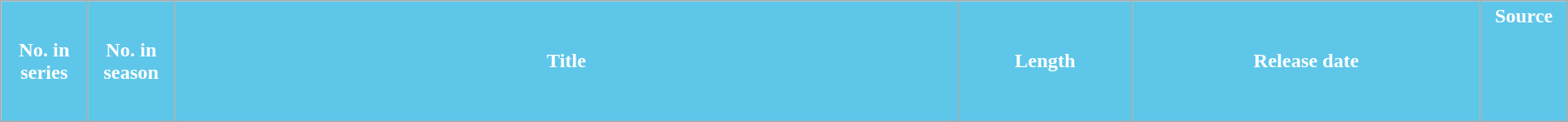<table class="wikitable plainrowheaders mw-collapsible mw-collapsed" style="width:100%; margin:auto; background:#fff;">
<tr>
<th style="background:#5EC7E9; color: #ffffff; width:5%;">No. in<br>series</th>
<th style="background:#5EC7E9; color: #ffffff; width:5%;">No. in<br>season</th>
<th style="background:#5EC7E9; color: #ffffff; width:45%;">Title</th>
<th style="background:#5EC7E9; color: #ffffff; width:10%;">Length</th>
<th style="background:#5EC7E9; color: #ffffff; width:20%;">Release date</th>
<th style="background:#5EC7E9; color: #ffffff; width:5%;">Source<br><br><br><br><br></th>
</tr>
</table>
